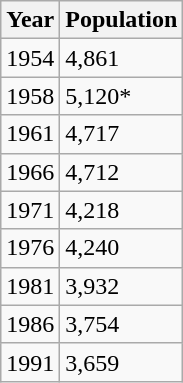<table class="wikitable">
<tr>
<th>Year</th>
<th>Population</th>
</tr>
<tr>
<td>1954</td>
<td>4,861</td>
</tr>
<tr>
<td>1958</td>
<td>5,120*</td>
</tr>
<tr>
<td>1961</td>
<td>4,717</td>
</tr>
<tr>
<td>1966</td>
<td>4,712</td>
</tr>
<tr>
<td>1971</td>
<td>4,218</td>
</tr>
<tr>
<td>1976</td>
<td>4,240</td>
</tr>
<tr>
<td>1981</td>
<td>3,932</td>
</tr>
<tr>
<td>1986</td>
<td>3,754</td>
</tr>
<tr>
<td>1991</td>
<td>3,659</td>
</tr>
</table>
